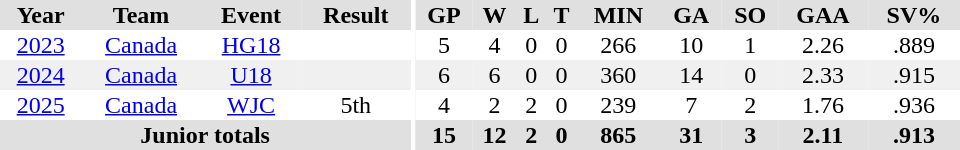<table border="0" cellpadding="1" cellspacing="0" ID="Table3" style="text-align:center; width:40em;">
<tr bgcolor="#e0e0e0">
<th>Year</th>
<th>Team</th>
<th>Event</th>
<th>Result</th>
<th rowspan="99" bgcolor="#ffffff"></th>
<th>GP</th>
<th>W</th>
<th>L</th>
<th>T</th>
<th>MIN</th>
<th>GA</th>
<th>SO</th>
<th>GAA</th>
<th>SV%</th>
</tr>
<tr>
<td><a href='#'>2023</a></td>
<td><a href='#'>Canada</a></td>
<td><a href='#'>HG18</a></td>
<td></td>
<td>5</td>
<td>4</td>
<td>0</td>
<td>0</td>
<td>266</td>
<td>10</td>
<td>1</td>
<td>2.26</td>
<td>.889</td>
</tr>
<tr bgcolor="f0f0f0">
<td><a href='#'>2024</a></td>
<td><a href='#'>Canada</a></td>
<td><a href='#'>U18</a></td>
<td></td>
<td>6</td>
<td>6</td>
<td>0</td>
<td>0</td>
<td>360</td>
<td>14</td>
<td>0</td>
<td>2.33</td>
<td>.915</td>
</tr>
<tr>
<td><a href='#'>2025</a></td>
<td><a href='#'>Canada</a></td>
<td><a href='#'>WJC</a></td>
<td>5th</td>
<td>4</td>
<td>2</td>
<td>2</td>
<td>0</td>
<td>239</td>
<td>7</td>
<td>2</td>
<td>1.76</td>
<td>.936</td>
</tr>
<tr bgcolor="#e0e0e0">
<th colspan="4">Junior totals</th>
<th>15</th>
<th>12</th>
<th>2</th>
<th>0</th>
<th>865</th>
<th>31</th>
<th>3</th>
<th>2.11</th>
<th>.913</th>
</tr>
</table>
